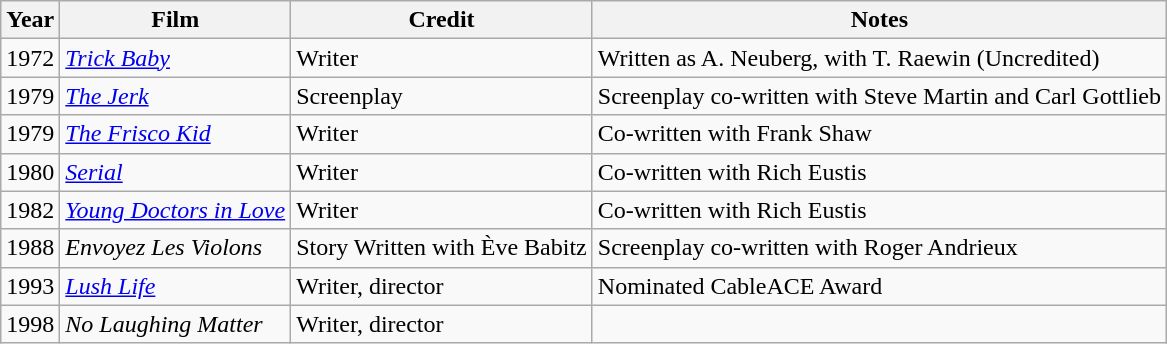<table class="wikitable">
<tr>
<th>Year</th>
<th>Film</th>
<th>Credit</th>
<th>Notes</th>
</tr>
<tr>
<td>1972</td>
<td><em><a href='#'>Trick Baby</a> </em></td>
<td>Writer</td>
<td>Written as A. Neuberg, with T. Raewin (Uncredited)</td>
</tr>
<tr>
<td>1979</td>
<td><em><a href='#'>The Jerk</a></em></td>
<td>Screenplay</td>
<td>Screenplay co-written with Steve Martin and Carl Gottlieb</td>
</tr>
<tr>
<td>1979</td>
<td><em><a href='#'>The Frisco Kid</a></em></td>
<td>Writer</td>
<td>Co-written with Frank Shaw</td>
</tr>
<tr>
<td>1980</td>
<td><em><a href='#'>Serial</a></em></td>
<td>Writer</td>
<td>Co-written with Rich Eustis</td>
</tr>
<tr>
<td>1982</td>
<td><em><a href='#'>Young Doctors in Love</a></em></td>
<td>Writer</td>
<td>Co-written with Rich Eustis</td>
</tr>
<tr>
<td>1988</td>
<td><em>Envoyez Les Violons</em></td>
<td>Story Written with Ève Babitz</td>
<td>Screenplay co-written with Roger Andrieux</td>
</tr>
<tr>
<td>1993</td>
<td><em><a href='#'>Lush Life</a></em></td>
<td>Writer, director</td>
<td>Nominated CableACE Award</td>
</tr>
<tr>
<td>1998</td>
<td><em>No Laughing Matter</em></td>
<td>Writer, director</td>
<td></td>
</tr>
</table>
